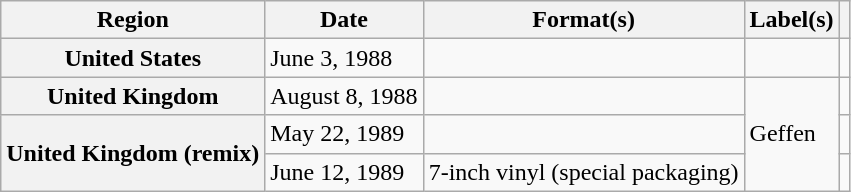<table class="wikitable plainrowheaders">
<tr>
<th scope="col">Region</th>
<th scope="col">Date</th>
<th scope="col">Format(s)</th>
<th scope="col">Label(s)</th>
<th scope="col"></th>
</tr>
<tr>
<th scope="row">United States</th>
<td>June 3, 1988</td>
<td></td>
<td></td>
<td></td>
</tr>
<tr>
<th scope="row">United Kingdom</th>
<td>August 8, 1988</td>
<td></td>
<td rowspan="3">Geffen</td>
<td></td>
</tr>
<tr>
<th scope="row" rowspan="2">United Kingdom (remix)</th>
<td>May 22, 1989</td>
<td></td>
<td></td>
</tr>
<tr>
<td>June 12, 1989</td>
<td>7-inch vinyl (special packaging)</td>
<td></td>
</tr>
</table>
